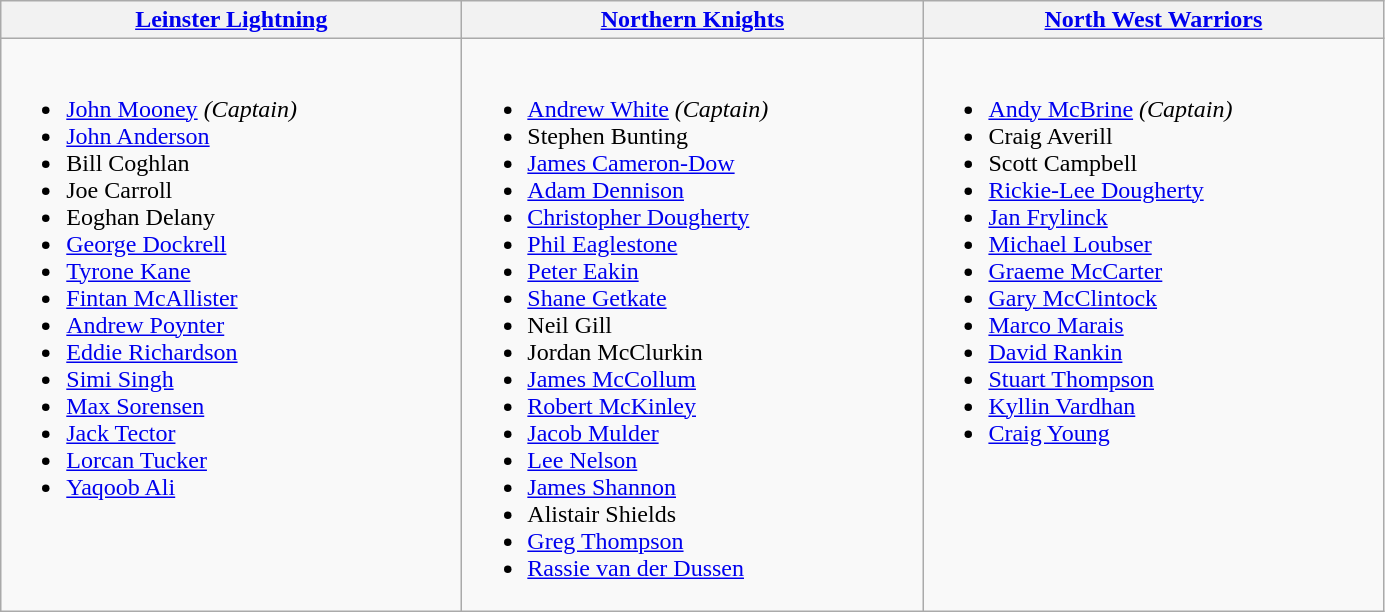<table class="wikitable">
<tr>
<th width=300><a href='#'>Leinster Lightning</a></th>
<th width=300><a href='#'>Northern Knights</a></th>
<th width=300><a href='#'>North West Warriors</a></th>
</tr>
<tr>
<td valign=top><br><ul><li><a href='#'>John Mooney</a> <em>(Captain)</em></li><li><a href='#'>John Anderson</a></li><li>Bill Coghlan</li><li>Joe Carroll</li><li>Eoghan Delany</li><li><a href='#'>George Dockrell</a></li><li><a href='#'>Tyrone Kane</a></li><li><a href='#'>Fintan McAllister</a></li><li><a href='#'>Andrew Poynter</a></li><li><a href='#'>Eddie Richardson</a></li><li><a href='#'>Simi Singh</a></li><li><a href='#'>Max Sorensen</a></li><li><a href='#'>Jack Tector</a></li><li><a href='#'>Lorcan Tucker</a></li><li><a href='#'>Yaqoob Ali</a></li></ul></td>
<td valign=top><br><ul><li><a href='#'>Andrew White</a> <em>(Captain)</em></li><li>Stephen Bunting</li><li><a href='#'>James Cameron-Dow</a></li><li><a href='#'>Adam Dennison</a></li><li><a href='#'>Christopher Dougherty</a></li><li><a href='#'>Phil Eaglestone</a></li><li><a href='#'>Peter Eakin</a></li><li><a href='#'>Shane Getkate</a></li><li>Neil Gill</li><li>Jordan McClurkin</li><li><a href='#'>James McCollum</a></li><li><a href='#'>Robert McKinley</a></li><li><a href='#'>Jacob Mulder</a></li><li><a href='#'>Lee Nelson</a></li><li><a href='#'>James Shannon</a></li><li>Alistair Shields</li><li><a href='#'>Greg Thompson</a></li><li><a href='#'>Rassie van der Dussen</a></li></ul></td>
<td valign=top><br><ul><li><a href='#'>Andy McBrine</a> <em>(Captain)</em></li><li>Craig Averill</li><li>Scott Campbell</li><li><a href='#'>Rickie-Lee Dougherty</a></li><li><a href='#'>Jan Frylinck</a></li><li><a href='#'>Michael Loubser</a></li><li><a href='#'>Graeme McCarter</a></li><li><a href='#'>Gary McClintock</a></li><li><a href='#'>Marco Marais</a></li><li><a href='#'>David Rankin</a></li><li><a href='#'>Stuart Thompson</a></li><li><a href='#'>Kyllin Vardhan</a></li><li><a href='#'>Craig Young</a></li></ul></td>
</tr>
</table>
